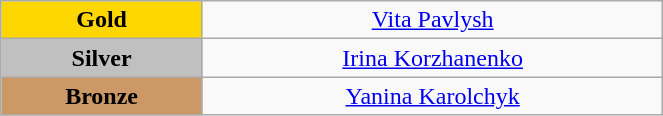<table class="wikitable" style=" text-align:center; " width="35%">
<tr>
<td bgcolor="gold"><strong>Gold</strong></td>
<td><a href='#'>Vita Pavlysh</a><br>  <small><em></em></small></td>
</tr>
<tr>
<td bgcolor="silver"><strong>Silver</strong></td>
<td><a href='#'>Irina Korzhanenko</a><br> <small><em></em></small></td>
</tr>
<tr>
<td bgcolor="CC9966"><strong>Bronze</strong></td>
<td><a href='#'>Yanina Karolchyk</a><br>  <small><em></em></small></td>
</tr>
</table>
